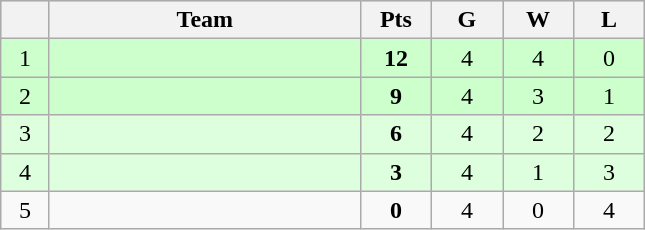<table class=wikitable style="text-align:center">
<tr bgcolor="#DCDCDC">
<th width="25"></th>
<th width="200">Team</th>
<th width="40">Pts</th>
<th width="40">G</th>
<th width="40">W</th>
<th width="40">L</th>
</tr>
<tr bgcolor=#CCFFCC>
<td>1</td>
<td align=left></td>
<td><strong>12</strong></td>
<td>4</td>
<td>4</td>
<td>0</td>
</tr>
<tr bgcolor=#CCFFCC>
<td>2</td>
<td align=left></td>
<td><strong>9</strong></td>
<td>4</td>
<td>3</td>
<td>1</td>
</tr>
<tr bgcolor=#DDFFDD>
<td>3</td>
<td align=left></td>
<td><strong>6</strong></td>
<td>4</td>
<td>2</td>
<td>2</td>
</tr>
<tr bgcolor=#DDFFDD>
<td>4</td>
<td align=left></td>
<td><strong>3</strong></td>
<td>4</td>
<td>1</td>
<td>3</td>
</tr>
<tr>
<td>5</td>
<td align=left></td>
<td><strong>0</strong></td>
<td>4</td>
<td>0</td>
<td>4</td>
</tr>
</table>
